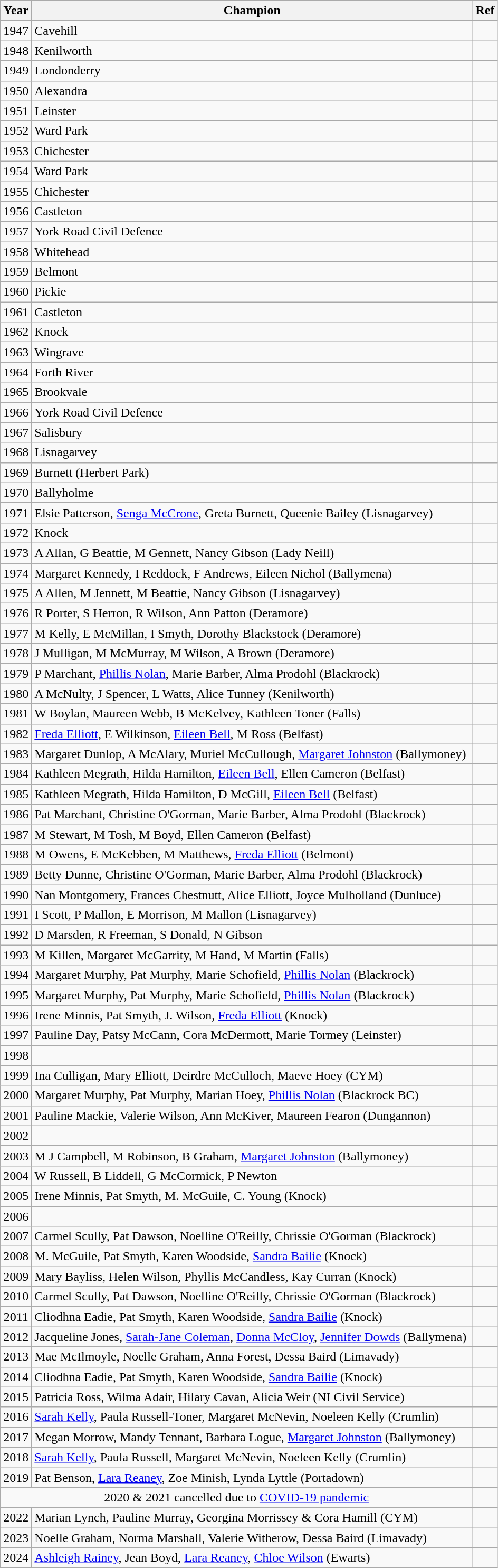<table class="wikitable">
<tr>
<th width="30">Year</th>
<th width="550">Champion</th>
<th width="20">Ref</th>
</tr>
<tr>
<td align=center>1947</td>
<td>Cavehill</td>
<td></td>
</tr>
<tr>
<td align=center>1948</td>
<td>Kenilworth</td>
<td></td>
</tr>
<tr>
<td align=center>1949</td>
<td>Londonderry</td>
<td></td>
</tr>
<tr>
<td align=center>1950</td>
<td>Alexandra</td>
<td></td>
</tr>
<tr>
<td align=center>1951</td>
<td>Leinster</td>
<td></td>
</tr>
<tr>
<td align=center>1952</td>
<td>Ward Park</td>
<td></td>
</tr>
<tr>
<td align=center>1953</td>
<td>Chichester</td>
<td></td>
</tr>
<tr>
<td align=center>1954</td>
<td>Ward Park</td>
<td></td>
</tr>
<tr>
<td align=center>1955</td>
<td>Chichester</td>
<td></td>
</tr>
<tr>
<td align=center>1956</td>
<td>Castleton</td>
<td></td>
</tr>
<tr>
<td align=center>1957</td>
<td>York Road Civil Defence</td>
<td></td>
</tr>
<tr>
<td align=center>1958</td>
<td>Whitehead</td>
<td></td>
</tr>
<tr>
<td align=center>1959</td>
<td>Belmont</td>
<td></td>
</tr>
<tr>
<td align=center>1960</td>
<td>Pickie</td>
<td></td>
</tr>
<tr>
<td align=center>1961</td>
<td>Castleton</td>
<td></td>
</tr>
<tr>
<td align=center>1962</td>
<td>Knock</td>
<td></td>
</tr>
<tr>
<td align=center>1963</td>
<td>Wingrave</td>
<td></td>
</tr>
<tr>
<td align=center>1964</td>
<td>Forth River</td>
<td></td>
</tr>
<tr>
<td align=center>1965</td>
<td>Brookvale</td>
<td></td>
</tr>
<tr>
<td align=center>1966</td>
<td>York Road Civil Defence</td>
<td></td>
</tr>
<tr>
<td align=center>1967</td>
<td>Salisbury</td>
<td></td>
</tr>
<tr>
<td align=center>1968</td>
<td>Lisnagarvey</td>
<td></td>
</tr>
<tr>
<td align=center>1969</td>
<td>Burnett (Herbert Park)</td>
<td></td>
</tr>
<tr>
<td align=center>1970</td>
<td>Ballyholme</td>
<td></td>
</tr>
<tr>
<td align=center>1971</td>
<td>Elsie Patterson, <a href='#'>Senga McCrone</a>, Greta Burnett, Queenie Bailey (Lisnagarvey)</td>
<td></td>
</tr>
<tr>
<td align=center>1972</td>
<td>Knock</td>
<td></td>
</tr>
<tr>
<td align=center>1973</td>
<td>A Allan, G Beattie, M Gennett, Nancy Gibson (Lady Neill)</td>
<td></td>
</tr>
<tr>
<td align=center>1974</td>
<td>Margaret Kennedy, I Reddock, F Andrews, Eileen Nichol (Ballymena)</td>
<td></td>
</tr>
<tr>
<td align=center>1975</td>
<td>A Allen, M Jennett, M Beattie, Nancy Gibson (Lisnagarvey)</td>
<td></td>
</tr>
<tr>
<td align=center>1976</td>
<td>R Porter, S Herron, R Wilson, Ann Patton (Deramore)</td>
<td></td>
</tr>
<tr>
<td align=center>1977</td>
<td>M Kelly, E McMillan, I Smyth, Dorothy Blackstock (Deramore)</td>
<td></td>
</tr>
<tr>
<td align=center>1978</td>
<td>J Mulligan, M McMurray, M Wilson, A Brown (Deramore)</td>
<td></td>
</tr>
<tr>
<td align=center>1979</td>
<td>P Marchant, <a href='#'>Phillis Nolan</a>, Marie Barber, Alma Prodohl (Blackrock)</td>
<td></td>
</tr>
<tr>
<td align=center>1980</td>
<td>A McNulty, J Spencer, L Watts, Alice Tunney (Kenilworth)</td>
<td></td>
</tr>
<tr>
<td align=center>1981</td>
<td>W Boylan, Maureen Webb, B McKelvey, Kathleen Toner (Falls)</td>
<td></td>
</tr>
<tr>
<td align=center>1982</td>
<td><a href='#'>Freda Elliott</a>, E Wilkinson, <a href='#'>Eileen Bell</a>, M Ross (Belfast)</td>
<td></td>
</tr>
<tr>
<td align=center>1983</td>
<td>Margaret Dunlop, A McAlary, Muriel McCullough, <a href='#'>Margaret Johnston</a> (Ballymoney)</td>
<td></td>
</tr>
<tr>
<td align=center>1984</td>
<td>Kathleen Megrath, Hilda Hamilton, <a href='#'>Eileen Bell</a>, Ellen Cameron (Belfast)</td>
<td></td>
</tr>
<tr>
<td align=center>1985</td>
<td>Kathleen Megrath, Hilda Hamilton, D McGill, <a href='#'>Eileen Bell</a> (Belfast)</td>
<td></td>
</tr>
<tr>
<td align=center>1986</td>
<td>Pat Marchant, Christine O'Gorman, Marie Barber, Alma Prodohl (Blackrock)</td>
<td></td>
</tr>
<tr>
<td align=center>1987</td>
<td>M Stewart, M Tosh, M Boyd, Ellen Cameron (Belfast)</td>
<td></td>
</tr>
<tr>
<td align=center>1988</td>
<td>M Owens, E McKebben, M Matthews, <a href='#'>Freda Elliott</a> (Belmont)</td>
<td></td>
</tr>
<tr>
<td align=center>1989</td>
<td>Betty Dunne, Christine O'Gorman, Marie Barber, Alma Prodohl (Blackrock)</td>
<td></td>
</tr>
<tr>
<td align=center>1990</td>
<td>Nan Montgomery, Frances Chestnutt, Alice Elliott, Joyce Mulholland (Dunluce)</td>
<td></td>
</tr>
<tr>
<td align=center>1991</td>
<td>I Scott, P Mallon, E Morrison, M Mallon (Lisnagarvey)</td>
<td></td>
</tr>
<tr>
<td align=center>1992</td>
<td>D Marsden, R Freeman, S Donald, N Gibson</td>
<td></td>
</tr>
<tr>
<td align=center>1993</td>
<td>M Killen, Margaret McGarrity, M Hand, M Martin (Falls)</td>
<td></td>
</tr>
<tr>
<td align=center>1994</td>
<td>Margaret Murphy, Pat Murphy, Marie Schofield, <a href='#'>Phillis Nolan</a> (Blackrock)</td>
<td></td>
</tr>
<tr>
<td align=center>1995</td>
<td>Margaret Murphy, Pat Murphy, Marie Schofield, <a href='#'>Phillis Nolan</a> (Blackrock)</td>
<td></td>
</tr>
<tr>
<td align=center>1996</td>
<td>Irene Minnis, Pat Smyth, J. Wilson, <a href='#'>Freda Elliott</a> (Knock)</td>
<td></td>
</tr>
<tr>
<td align=center>1997</td>
<td>Pauline Day, Patsy McCann, Cora McDermott, Marie Tormey (Leinster)</td>
<td></td>
</tr>
<tr>
<td align=center>1998</td>
<td></td>
<td></td>
</tr>
<tr>
<td align=center>1999</td>
<td>Ina Culligan, Mary Elliott, Deirdre McCulloch, Maeve Hoey (CYM)</td>
<td></td>
</tr>
<tr>
<td align=center>2000</td>
<td>Margaret Murphy, Pat Murphy, Marian Hoey, <a href='#'>Phillis Nolan</a> (Blackrock BC)</td>
<td></td>
</tr>
<tr>
<td align=center>2001</td>
<td>Pauline Mackie, Valerie Wilson, Ann McKiver, Maureen Fearon (Dungannon)</td>
<td></td>
</tr>
<tr>
<td align=center>2002</td>
<td></td>
<td></td>
</tr>
<tr>
<td align=center>2003</td>
<td>M J Campbell, M Robinson, B Graham, <a href='#'>Margaret Johnston</a> (Ballymoney)</td>
<td></td>
</tr>
<tr>
<td align=center>2004</td>
<td>W Russell, B Liddell, G McCormick, P Newton</td>
<td></td>
</tr>
<tr>
<td align=center>2005</td>
<td>Irene Minnis, Pat Smyth, M. McGuile, C. Young (Knock)</td>
<td></td>
</tr>
<tr>
<td align=center>2006</td>
<td></td>
<td></td>
</tr>
<tr>
<td align=center>2007</td>
<td>Carmel Scully, Pat Dawson, Noelline O'Reilly, Chrissie O'Gorman (Blackrock)</td>
<td></td>
</tr>
<tr>
<td align=center>2008</td>
<td>M. McGuile, Pat Smyth, Karen Woodside, <a href='#'>Sandra Bailie</a> (Knock)</td>
<td></td>
</tr>
<tr>
<td align=center>2009</td>
<td>Mary Bayliss, Helen Wilson, Phyllis McCandless, Kay Curran (Knock)</td>
<td></td>
</tr>
<tr>
<td align=center>2010</td>
<td>Carmel Scully, Pat Dawson, Noelline O'Reilly, Chrissie O'Gorman (Blackrock)</td>
<td></td>
</tr>
<tr>
<td align=center>2011</td>
<td>Cliodhna Eadie, Pat Smyth, Karen Woodside, <a href='#'>Sandra Bailie</a> (Knock)</td>
<td></td>
</tr>
<tr>
<td align=center>2012</td>
<td>Jacqueline Jones, <a href='#'>Sarah-Jane Coleman</a>, <a href='#'>Donna McCloy</a>, <a href='#'>Jennifer Dowds</a> (Ballymena)</td>
<td></td>
</tr>
<tr>
<td align=center>2013</td>
<td>Mae McIlmoyle, Noelle Graham, Anna Forest, Dessa Baird (Limavady)</td>
<td></td>
</tr>
<tr>
<td align=center>2014</td>
<td>Cliodhna Eadie, Pat Smyth, Karen Woodside, <a href='#'>Sandra Bailie</a> (Knock)</td>
<td></td>
</tr>
<tr>
<td align=center>2015</td>
<td>Patricia Ross, Wilma Adair, Hilary Cavan, Alicia Weir (NI Civil Service)</td>
<td></td>
</tr>
<tr>
<td align=center>2016</td>
<td><a href='#'>Sarah Kelly</a>, Paula Russell-Toner, Margaret McNevin, Noeleen Kelly (Crumlin)</td>
<td></td>
</tr>
<tr>
<td align=center>2017</td>
<td>Megan Morrow, Mandy Tennant, Barbara Logue, <a href='#'>Margaret Johnston</a> (Ballymoney)</td>
<td></td>
</tr>
<tr>
<td align=center>2018</td>
<td><a href='#'>Sarah Kelly</a>, Paula Russell, Margaret McNevin, Noeleen Kelly (Crumlin)</td>
<td></td>
</tr>
<tr>
<td align=center>2019</td>
<td>Pat Benson, <a href='#'>Lara Reaney</a>, Zoe Minish, Lynda Lyttle (Portadown)</td>
<td></td>
</tr>
<tr align=center>
<td colspan=2>2020 & 2021 cancelled due to  <a href='#'>COVID-19 pandemic</a></td>
</tr>
<tr>
<td align=center>2022</td>
<td>Marian Lynch, Pauline Murray, Georgina Morrissey & Cora Hamill (CYM)</td>
<td></td>
</tr>
<tr>
<td align=center>2023</td>
<td>Noelle Graham, Norma Marshall, Valerie Witherow, Dessa Baird (Limavady)</td>
<td></td>
</tr>
<tr>
<td>2024</td>
<td><a href='#'>Ashleigh Rainey</a>, Jean Boyd, <a href='#'>Lara Reaney</a>, <a href='#'>Chloe Wilson</a> (Ewarts)</td>
<td></td>
</tr>
</table>
